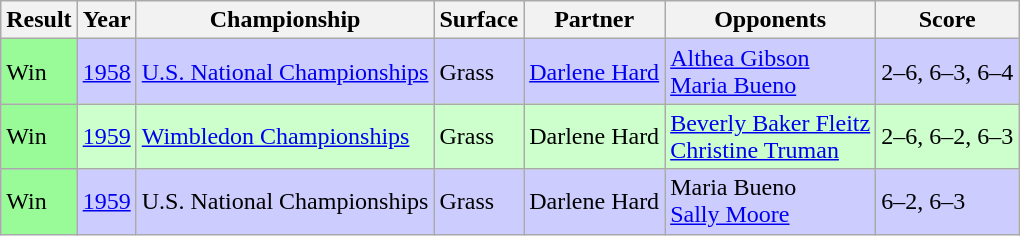<table class="sortable wikitable">
<tr>
<th>Result</th>
<th>Year</th>
<th>Championship</th>
<th>Surface</th>
<th>Partner</th>
<th>Opponents</th>
<th class="unsortable">Score</th>
</tr>
<tr style="background:#ccf;">
<td style="background:#98fb98;">Win</td>
<td><a href='#'>1958</a></td>
<td><a href='#'>U.S. National Championships</a></td>
<td>Grass</td>
<td> <a href='#'>Darlene Hard</a></td>
<td> <a href='#'>Althea Gibson</a><br> <a href='#'>Maria Bueno</a></td>
<td>2–6, 6–3, 6–4</td>
</tr>
<tr style="background:#cfc;">
<td style="background:#98fb98;">Win</td>
<td><a href='#'>1959</a></td>
<td><a href='#'>Wimbledon Championships</a></td>
<td>Grass</td>
<td> Darlene Hard</td>
<td> <a href='#'>Beverly Baker Fleitz</a><br> <a href='#'>Christine Truman</a></td>
<td>2–6, 6–2, 6–3</td>
</tr>
<tr style="background:#ccf;">
<td style="background:#98fb98;">Win</td>
<td><a href='#'>1959</a></td>
<td>U.S. National Championships</td>
<td>Grass</td>
<td> Darlene Hard</td>
<td> Maria Bueno<br> <a href='#'>Sally Moore</a></td>
<td>6–2, 6–3</td>
</tr>
</table>
